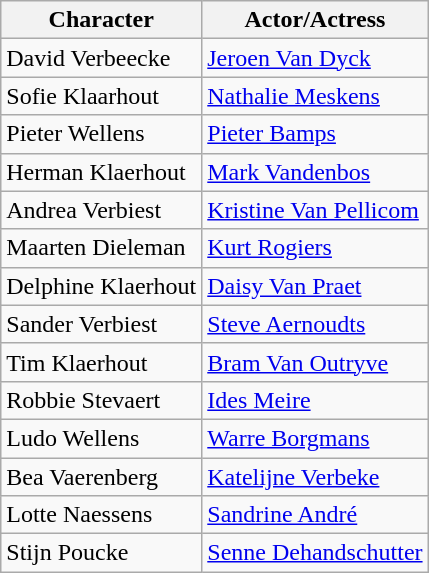<table class="wikitable">
<tr>
<th>Character</th>
<th>Actor/Actress</th>
</tr>
<tr>
<td>David Verbeecke</td>
<td><a href='#'>Jeroen Van Dyck</a></td>
</tr>
<tr>
<td>Sofie Klaarhout</td>
<td><a href='#'>Nathalie Meskens</a></td>
</tr>
<tr>
<td>Pieter Wellens</td>
<td><a href='#'>Pieter Bamps</a></td>
</tr>
<tr>
<td>Herman Klaerhout</td>
<td><a href='#'>Mark Vandenbos</a></td>
</tr>
<tr>
<td>Andrea Verbiest</td>
<td><a href='#'>Kristine Van Pellicom</a></td>
</tr>
<tr>
<td>Maarten Dieleman</td>
<td><a href='#'>Kurt Rogiers</a></td>
</tr>
<tr>
<td>Delphine Klaerhout</td>
<td><a href='#'>Daisy Van Praet</a></td>
</tr>
<tr>
<td>Sander Verbiest</td>
<td><a href='#'>Steve Aernoudts</a></td>
</tr>
<tr>
<td>Tim Klaerhout</td>
<td><a href='#'>Bram Van Outryve</a></td>
</tr>
<tr>
<td>Robbie Stevaert</td>
<td><a href='#'>Ides Meire</a></td>
</tr>
<tr>
<td>Ludo Wellens</td>
<td><a href='#'>Warre Borgmans</a></td>
</tr>
<tr>
<td>Bea Vaerenberg</td>
<td><a href='#'>Katelijne Verbeke</a></td>
</tr>
<tr>
<td>Lotte Naessens</td>
<td><a href='#'>Sandrine André</a></td>
</tr>
<tr>
<td>Stijn Poucke</td>
<td><a href='#'>Senne Dehandschutter</a></td>
</tr>
</table>
